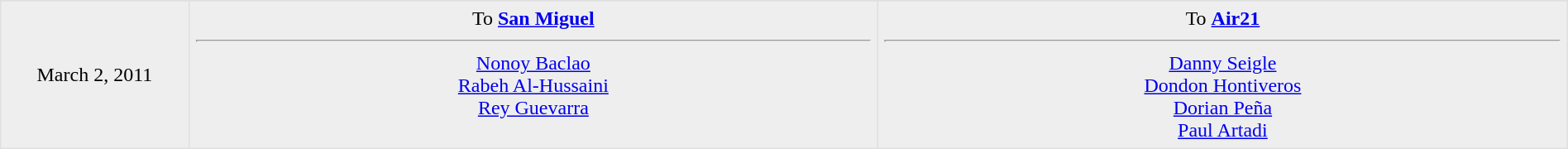<table border=1 style="border-collapse:collapse; text-align: center; width: 100%" bordercolor="#DFDFDF"  cellpadding="5">
<tr>
</tr>
<tr bgcolor="eeeeee">
<td style="width:12%">March 2, 2011</td>
<td style="width:44%" valign="top">To <strong><a href='#'>San Miguel</a></strong><hr><a href='#'>Nonoy Baclao</a><br><a href='#'>Rabeh Al-Hussaini</a><br><a href='#'>Rey Guevarra</a></td>
<td style="width:44%" valign="top">To <strong><a href='#'>Air21</a></strong><hr><a href='#'>Danny Seigle</a><br><a href='#'>Dondon Hontiveros</a><br><a href='#'>Dorian Peña</a><br> <a href='#'>Paul Artadi</a></td>
</tr>
</table>
